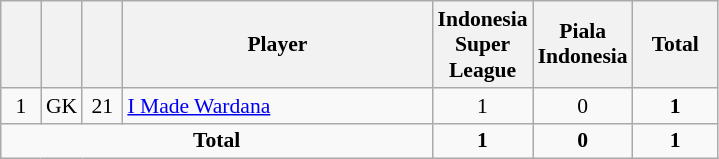<table class="wikitable" style="font-size: 90%; text-align: center;">
<tr>
<th width=20></th>
<th width=20></th>
<th width=20></th>
<th width=200>Player</th>
<th width=50>Indonesia Super League</th>
<th width=50>Piala Indonesia</th>
<th width=50><strong>Total</strong></th>
</tr>
<tr>
<td>1</td>
<td>GK</td>
<td>21</td>
<td align=left> <a href='#'>I Made Wardana</a></td>
<td>1</td>
<td>0</td>
<td><strong>1</strong></td>
</tr>
<tr>
<td colspan="4"><strong>Total</strong></td>
<td><strong>1</strong></td>
<td><strong>0</strong></td>
<td><strong>1</strong></td>
</tr>
</table>
